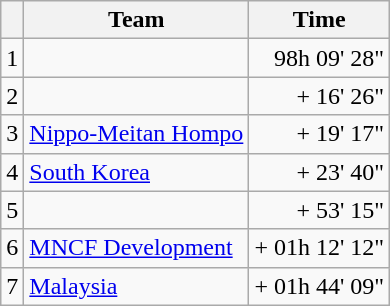<table class=wikitable>
<tr>
<th></th>
<th>Team</th>
<th>Time</th>
</tr>
<tr>
<td>1</td>
<td></td>
<td align=right>98h 09' 28"</td>
</tr>
<tr>
<td>2</td>
<td></td>
<td align=right>+ 16' 26"</td>
</tr>
<tr>
<td>3</td>
<td><a href='#'>Nippo-Meitan Hompo</a></td>
<td align=right>+ 19' 17"</td>
</tr>
<tr>
<td>4</td>
<td><a href='#'>South Korea</a></td>
<td align=right>+ 23' 40"</td>
</tr>
<tr>
<td>5</td>
<td></td>
<td align=right>+ 53' 15"</td>
</tr>
<tr>
<td>6</td>
<td><a href='#'>MNCF Development</a></td>
<td align=right>+ 01h 12' 12"</td>
</tr>
<tr>
<td>7</td>
<td><a href='#'>Malaysia</a></td>
<td align=right>+ 01h 44' 09"</td>
</tr>
</table>
